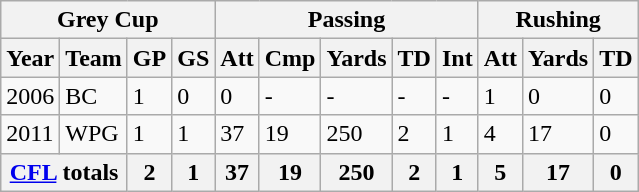<table class="wikitable">
<tr>
<th colspan="4">Grey Cup</th>
<th colspan="5">Passing</th>
<th colspan="3">Rushing</th>
</tr>
<tr>
<th>Year</th>
<th>Team</th>
<th>GP</th>
<th>GS</th>
<th>Att</th>
<th>Cmp</th>
<th>Yards</th>
<th>TD</th>
<th>Int</th>
<th>Att</th>
<th>Yards</th>
<th>TD</th>
</tr>
<tr>
<td>2006</td>
<td>BC</td>
<td>1</td>
<td>0</td>
<td>0</td>
<td>-</td>
<td>-</td>
<td>-</td>
<td>-</td>
<td>1</td>
<td>0</td>
<td>0</td>
</tr>
<tr>
<td>2011</td>
<td>WPG</td>
<td>1</td>
<td>1</td>
<td>37</td>
<td>19</td>
<td>250</td>
<td>2</td>
<td>1</td>
<td>4</td>
<td>17</td>
<td>0</td>
</tr>
<tr>
<th colspan="2"><a href='#'>CFL</a> totals</th>
<th>2</th>
<th>1</th>
<th>37</th>
<th>19</th>
<th>250</th>
<th>2</th>
<th>1</th>
<th>5</th>
<th>17</th>
<th>0</th>
</tr>
</table>
